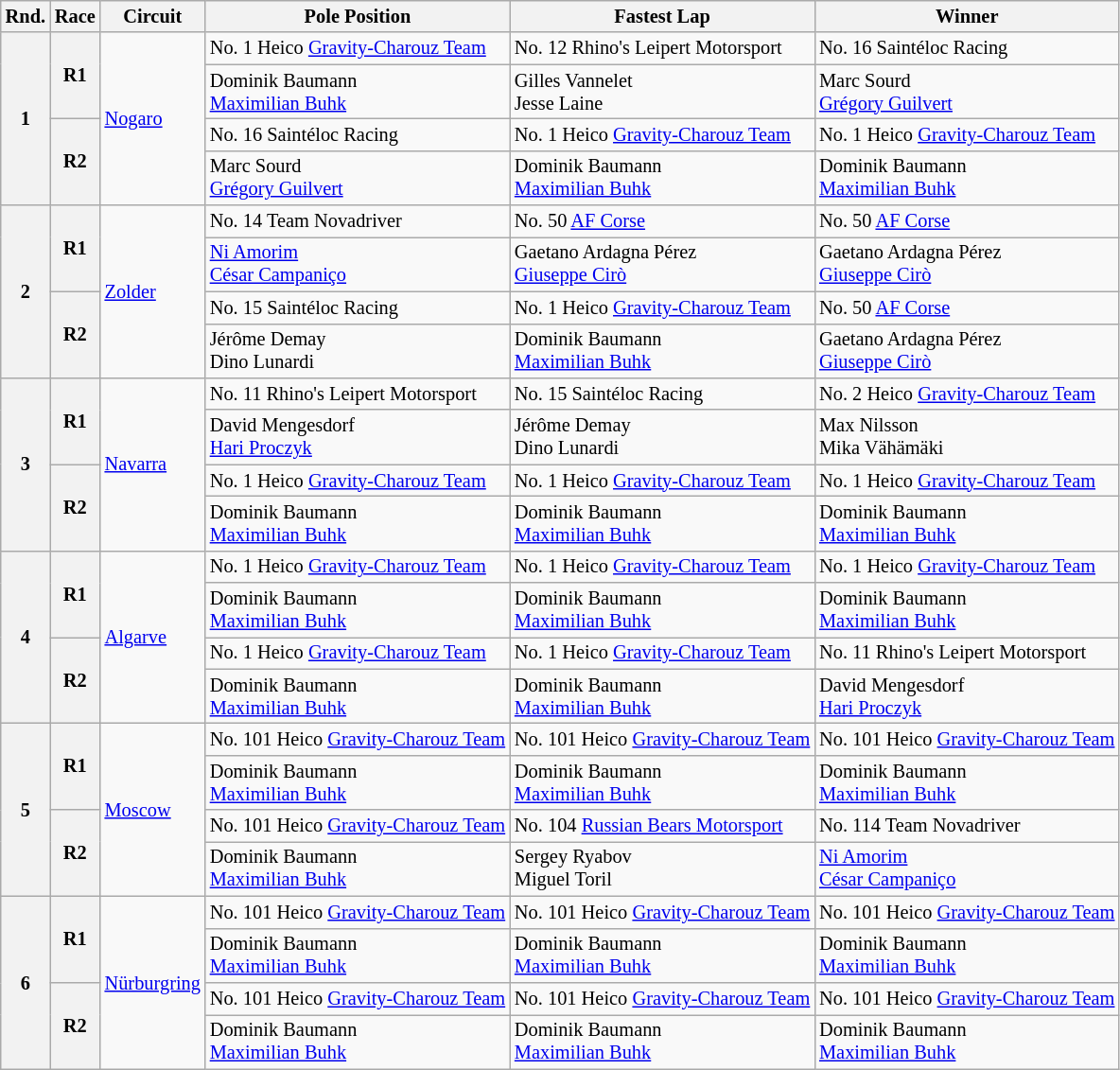<table class="wikitable" style="font-size: 85%;">
<tr>
<th Round>Rnd.</th>
<th>Race</th>
<th>Circuit</th>
<th>Pole Position</th>
<th>Fastest Lap</th>
<th>Winner</th>
</tr>
<tr>
<th rowspan=4>1</th>
<th rowspan=2>R1</th>
<td rowspan=4><a href='#'>Nogaro</a></td>
<td> No. 1 Heico <a href='#'>Gravity-Charouz Team</a></td>
<td> No. 12 Rhino's Leipert Motorsport</td>
<td> No. 16 Saintéloc Racing</td>
</tr>
<tr>
<td> Dominik Baumann<br> <a href='#'>Maximilian Buhk</a></td>
<td> Gilles Vannelet<br> Jesse Laine</td>
<td> Marc Sourd<br> <a href='#'>Grégory Guilvert</a></td>
</tr>
<tr>
<th rowspan=2>R2</th>
<td> No. 16 Saintéloc Racing</td>
<td> No. 1 Heico <a href='#'>Gravity-Charouz Team</a></td>
<td> No. 1 Heico <a href='#'>Gravity-Charouz Team</a></td>
</tr>
<tr>
<td> Marc Sourd<br> <a href='#'>Grégory Guilvert</a></td>
<td> Dominik Baumann<br> <a href='#'>Maximilian Buhk</a></td>
<td> Dominik Baumann<br> <a href='#'>Maximilian Buhk</a></td>
</tr>
<tr>
<th rowspan=4>2</th>
<th rowspan=2>R1</th>
<td rowspan=4><a href='#'>Zolder</a></td>
<td> No. 14 Team Novadriver</td>
<td> No. 50 <a href='#'>AF Corse</a></td>
<td> No. 50 <a href='#'>AF Corse</a></td>
</tr>
<tr>
<td> <a href='#'>Ni Amorim</a><br> <a href='#'>César Campaniço</a></td>
<td> Gaetano Ardagna Pérez<br> <a href='#'>Giuseppe Cirò</a></td>
<td> Gaetano Ardagna Pérez<br> <a href='#'>Giuseppe Cirò</a></td>
</tr>
<tr>
<th rowspan=2>R2</th>
<td> No. 15 Saintéloc Racing</td>
<td> No. 1 Heico <a href='#'>Gravity-Charouz Team</a></td>
<td> No. 50 <a href='#'>AF Corse</a></td>
</tr>
<tr>
<td> Jérôme Demay<br> Dino Lunardi</td>
<td> Dominik Baumann<br> <a href='#'>Maximilian Buhk</a></td>
<td> Gaetano Ardagna Pérez<br> <a href='#'>Giuseppe Cirò</a></td>
</tr>
<tr>
<th rowspan=4>3</th>
<th rowspan=2>R1</th>
<td rowspan=4><a href='#'>Navarra</a></td>
<td> No. 11 Rhino's Leipert Motorsport</td>
<td> No. 15 Saintéloc Racing</td>
<td> No. 2 Heico <a href='#'>Gravity-Charouz Team</a></td>
</tr>
<tr>
<td> David Mengesdorf<br> <a href='#'>Hari Proczyk</a></td>
<td> Jérôme Demay<br> Dino Lunardi</td>
<td> Max Nilsson<br> Mika Vähämäki</td>
</tr>
<tr>
<th rowspan=2>R2</th>
<td> No. 1 Heico <a href='#'>Gravity-Charouz Team</a></td>
<td> No. 1 Heico <a href='#'>Gravity-Charouz Team</a></td>
<td> No. 1 Heico <a href='#'>Gravity-Charouz Team</a></td>
</tr>
<tr>
<td> Dominik Baumann<br> <a href='#'>Maximilian Buhk</a></td>
<td> Dominik Baumann<br> <a href='#'>Maximilian Buhk</a></td>
<td> Dominik Baumann<br> <a href='#'>Maximilian Buhk</a></td>
</tr>
<tr>
<th rowspan=4>4</th>
<th rowspan=2>R1</th>
<td rowspan=4><a href='#'>Algarve</a></td>
<td> No. 1 Heico <a href='#'>Gravity-Charouz Team</a></td>
<td> No. 1 Heico <a href='#'>Gravity-Charouz Team</a></td>
<td> No. 1 Heico <a href='#'>Gravity-Charouz Team</a></td>
</tr>
<tr>
<td> Dominik Baumann<br> <a href='#'>Maximilian Buhk</a></td>
<td> Dominik Baumann<br> <a href='#'>Maximilian Buhk</a></td>
<td> Dominik Baumann<br> <a href='#'>Maximilian Buhk</a></td>
</tr>
<tr>
<th rowspan=2>R2</th>
<td> No. 1 Heico <a href='#'>Gravity-Charouz Team</a></td>
<td> No. 1 Heico <a href='#'>Gravity-Charouz Team</a></td>
<td> No. 11 Rhino's Leipert Motorsport</td>
</tr>
<tr>
<td> Dominik Baumann<br> <a href='#'>Maximilian Buhk</a></td>
<td> Dominik Baumann<br> <a href='#'>Maximilian Buhk</a></td>
<td> David Mengesdorf<br> <a href='#'>Hari Proczyk</a></td>
</tr>
<tr>
<th rowspan=4>5</th>
<th rowspan=2>R1</th>
<td rowspan=4><a href='#'>Moscow</a></td>
<td> No. 101 Heico <a href='#'>Gravity-Charouz Team</a></td>
<td> No. 101 Heico <a href='#'>Gravity-Charouz Team</a></td>
<td> No. 101 Heico <a href='#'>Gravity-Charouz Team</a></td>
</tr>
<tr>
<td> Dominik Baumann<br> <a href='#'>Maximilian Buhk</a></td>
<td> Dominik Baumann<br> <a href='#'>Maximilian Buhk</a></td>
<td> Dominik Baumann<br> <a href='#'>Maximilian Buhk</a></td>
</tr>
<tr>
<th rowspan=2>R2</th>
<td> No. 101 Heico <a href='#'>Gravity-Charouz Team</a></td>
<td> No. 104 <a href='#'>Russian Bears Motorsport</a></td>
<td> No. 114 Team Novadriver</td>
</tr>
<tr>
<td> Dominik Baumann<br> <a href='#'>Maximilian Buhk</a></td>
<td> Sergey Ryabov<br> Miguel Toril</td>
<td> <a href='#'>Ni Amorim</a><br> <a href='#'>César Campaniço</a></td>
</tr>
<tr>
<th rowspan=4>6</th>
<th rowspan=2>R1</th>
<td rowspan=4><a href='#'>Nürburgring</a></td>
<td> No. 101 Heico <a href='#'>Gravity-Charouz Team</a></td>
<td> No. 101 Heico <a href='#'>Gravity-Charouz Team</a></td>
<td> No. 101 Heico <a href='#'>Gravity-Charouz Team</a></td>
</tr>
<tr>
<td> Dominik Baumann<br> <a href='#'>Maximilian Buhk</a></td>
<td> Dominik Baumann<br> <a href='#'>Maximilian Buhk</a></td>
<td> Dominik Baumann<br> <a href='#'>Maximilian Buhk</a></td>
</tr>
<tr>
<th rowspan=2>R2</th>
<td> No. 101 Heico <a href='#'>Gravity-Charouz Team</a></td>
<td> No. 101 Heico <a href='#'>Gravity-Charouz Team</a></td>
<td> No. 101 Heico <a href='#'>Gravity-Charouz Team</a></td>
</tr>
<tr>
<td> Dominik Baumann<br> <a href='#'>Maximilian Buhk</a></td>
<td> Dominik Baumann<br> <a href='#'>Maximilian Buhk</a></td>
<td> Dominik Baumann<br> <a href='#'>Maximilian Buhk</a></td>
</tr>
</table>
